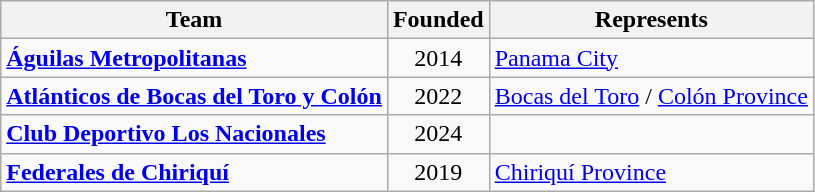<table class="wikitable sortable">
<tr>
<th>Team</th>
<th>Founded</th>
<th>Represents</th>
</tr>
<tr>
<td><strong><a href='#'>Águilas Metropolitanas</a></strong></td>
<td align="center">2014</td>
<td><a href='#'>Panama City</a></td>
</tr>
<tr>
<td><strong><a href='#'>Atlánticos de Bocas del Toro y Colón</a></strong></td>
<td align="center">2022</td>
<td><a href='#'>Bocas del Toro</a> / <a href='#'>Colón Province</a></td>
</tr>
<tr>
<td><strong><a href='#'>Club Deportivo Los Nacionales</a></strong></td>
<td align="center">2024</td>
<td></td>
</tr>
<tr>
<td><strong><a href='#'>Federales de Chiriquí</a></strong></td>
<td align="center">2019</td>
<td><a href='#'>Chiriquí Province</a></td>
</tr>
</table>
